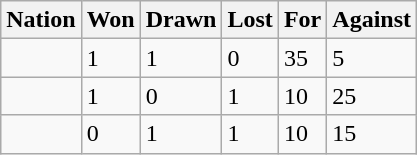<table class="wikitable">
<tr>
<th>Nation</th>
<th>Won</th>
<th>Drawn</th>
<th>Lost</th>
<th>For</th>
<th>Against</th>
</tr>
<tr>
<td></td>
<td>1</td>
<td>1</td>
<td>0</td>
<td>35</td>
<td>5</td>
</tr>
<tr>
<td></td>
<td>1</td>
<td>0</td>
<td>1</td>
<td>10</td>
<td>25</td>
</tr>
<tr>
<td></td>
<td>0</td>
<td>1</td>
<td>1</td>
<td>10</td>
<td>15</td>
</tr>
</table>
